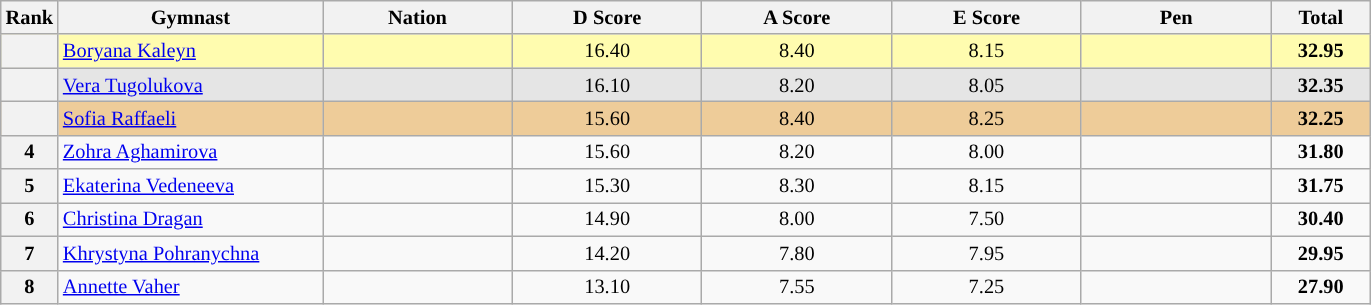<table class="wikitable sortable" style="text-align:center; font-size:85%">
<tr>
<th scope="col" style="width:20px;">Rank</th>
<th ! scope="col" style="width:170px;">Gymnast</th>
<th ! scope="col" style="width:120px;">Nation</th>
<th ! scope="col" style="width:120px;">D Score</th>
<th ! scope="col" style="width:120px;">A Score</th>
<th ! scope="col" style="width:120px;">E Score</th>
<th ! scope="col" style="width:120px;">Pen</th>
<th scope="col" style="width:60px;" !>Total</th>
</tr>
<tr bgcolor=fffcaf>
<th scope=row></th>
<td align=left><a href='#'>Boryana Kaleyn</a></td>
<td style="text-align:left;"></td>
<td>16.40</td>
<td>8.40</td>
<td>8.15</td>
<td></td>
<td><strong>32.95</strong></td>
</tr>
<tr bgcolor=e5e5e5>
<th scope=row></th>
<td align=left><a href='#'>Vera Tugolukova</a></td>
<td style="text-align:left;"></td>
<td>16.10</td>
<td>8.20</td>
<td>8.05</td>
<td></td>
<td><strong>32.35</strong></td>
</tr>
<tr bgcolor=eecc99>
<th scope=row></th>
<td align=left><a href='#'>Sofia Raffaeli</a></td>
<td style="text-align:left;"></td>
<td>15.60</td>
<td>8.40</td>
<td>8.25</td>
<td></td>
<td><strong>32.25</strong></td>
</tr>
<tr>
<th scope=row>4</th>
<td align=left><a href='#'>Zohra Aghamirova</a></td>
<td style="text-align:left;"></td>
<td>15.60</td>
<td>8.20</td>
<td>8.00</td>
<td></td>
<td><strong>31.80</strong></td>
</tr>
<tr>
<th scope=row>5</th>
<td align=left><a href='#'>Ekaterina Vedeneeva</a></td>
<td style="text-align:left;"></td>
<td>15.30</td>
<td>8.30</td>
<td>8.15</td>
<td></td>
<td><strong>31.75</strong></td>
</tr>
<tr>
<th scope=row>6</th>
<td align=left><a href='#'>Christina Dragan</a></td>
<td style="text-align:left;"></td>
<td>14.90</td>
<td>8.00</td>
<td>7.50</td>
<td></td>
<td><strong>30.40</strong></td>
</tr>
<tr>
<th scope=row>7</th>
<td align=left><a href='#'>Khrystyna Pohranychna</a></td>
<td style="text-align:left;"></td>
<td>14.20</td>
<td>7.80</td>
<td>7.95</td>
<td></td>
<td><strong>29.95</strong></td>
</tr>
<tr>
<th scope=row>8</th>
<td align=left><a href='#'>Annette Vaher</a></td>
<td style="text-align:left;"></td>
<td>13.10</td>
<td>7.55</td>
<td>7.25</td>
<td></td>
<td><strong>27.90</strong></td>
</tr>
</table>
